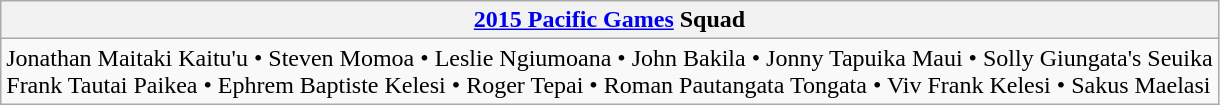<table class="wikitable collapsed">
<tr>
<th><a href='#'>2015 Pacific Games</a> Squad</th>
</tr>
<tr>
<td>Jonathan Maitaki Kaitu'u • Steven Momoa • Leslie Ngiumoana • John Bakila • Jonny Tapuika Maui • Solly Giungata's Seuika<br>Frank Tautai Paikea • Ephrem Baptiste Kelesi • Roger Tepai • Roman Pautangata Tongata • Viv Frank Kelesi • Sakus Maelasi</td>
</tr>
</table>
